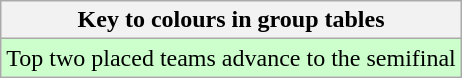<table class="wikitable">
<tr>
<th>Key to colours in group tables</th>
</tr>
<tr style="background:#cfc;">
<td>Top two placed teams advance to the semifinal</td>
</tr>
</table>
